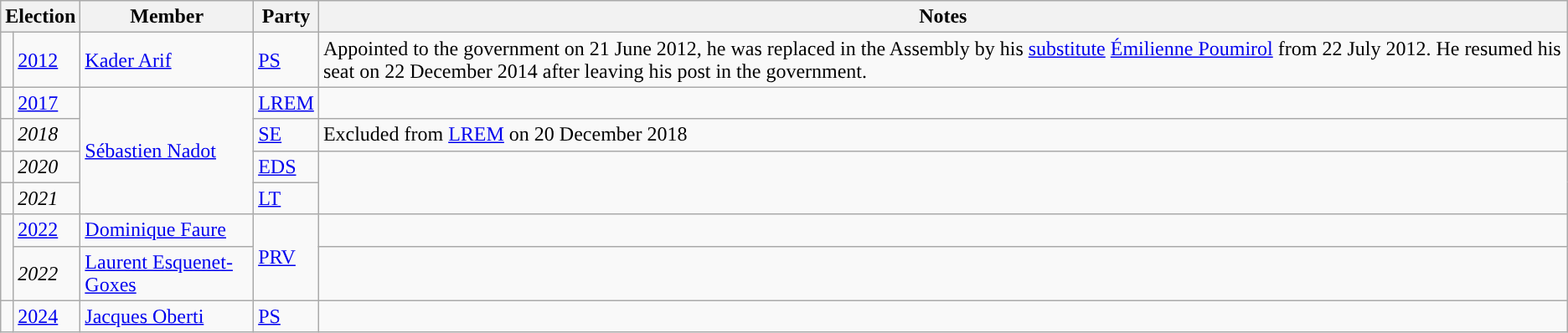<table class="wikitable">
<tr>
<th colspan="2">Election</th>
<th>Member</th>
<th>Party</th>
<th>Notes</th>
</tr>
<tr>
<td style="color:inherit;background-color:"></td>
<td><a href='#'>2012</a></td>
<td><a href='#'>Kader Arif</a></td>
<td><a href='#'>PS</a></td>
<td>Appointed to the government on 21 June 2012, he was replaced in the Assembly by his <a href='#'>substitute</a> <a href='#'>Émilienne Poumirol</a> from 22 July 2012. He resumed his seat on 22 December 2014 after leaving his post in the government.</td>
</tr>
<tr>
<td style="color:inherit;background-color: "></td>
<td><a href='#'>2017</a></td>
<td rowspan="4"><a href='#'>Sébastien Nadot</a></td>
<td><a href='#'>LREM</a></td>
</tr>
<tr>
<td style="color:inherit;background-color: "></td>
<td><em>2018</em></td>
<td><a href='#'>SE</a></td>
<td>Excluded from <a href='#'>LREM</a> on 20 December 2018</td>
</tr>
<tr>
<td style="color:inherit;background-color: "></td>
<td><em>2020</em></td>
<td><a href='#'>EDS</a></td>
</tr>
<tr>
<td style="color:inherit;background-color: "></td>
<td><em>2021</em></td>
<td><a href='#'>LT</a></td>
</tr>
<tr>
<td rowspan="2" style="color:inherit;background-color: "></td>
<td><a href='#'>2022</a></td>
<td><a href='#'>Dominique Faure</a></td>
<td rowspan="2"><a href='#'>PRV</a></td>
<td></td>
</tr>
<tr>
<td><em>2022</em></td>
<td><a href='#'>Laurent Esquenet-Goxes</a></td>
<td></td>
</tr>
<tr>
<td rowspan="2" style="color:inherit;background-color: "></td>
<td><a href='#'>2024</a></td>
<td><a href='#'>Jacques Oberti</a></td>
<td><a href='#'>PS</a></td>
<td></td>
</tr>
</table>
